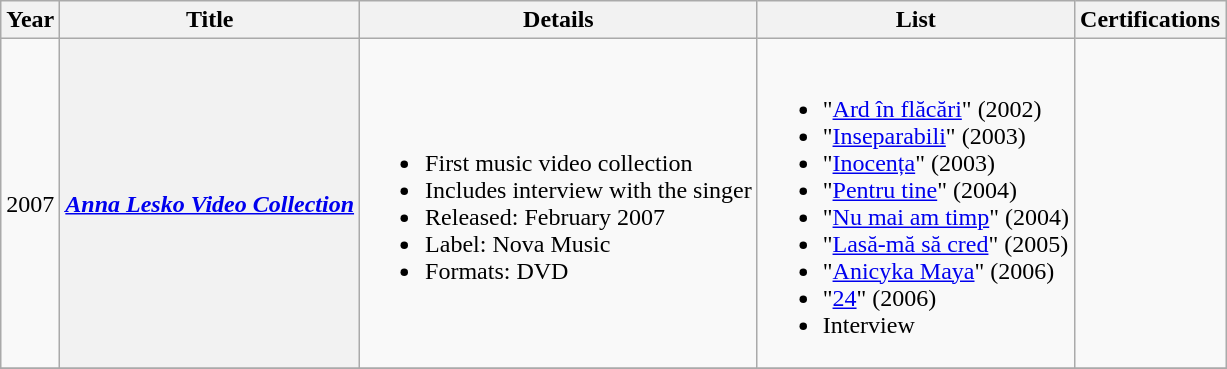<table class="wikitable" style=text-align:center;>
<tr>
<th rowspan="1">Year</th>
<th rowspan="1">Title</th>
<th rowspan="1">Details</th>
<th colspan="1">List</th>
<th colspan="1">Certifications</th>
</tr>
<tr>
<td>2007</td>
<th scope="row"><em><a href='#'>Anna Lesko Video Collection</a></em></th>
<td align=left><br><ul><li>First music video collection</li><li>Includes interview with the singer</li><li>Released: February 2007</li><li>Label: Nova Music</li><li>Formats: DVD</li></ul></td>
<td align=left><br><ul><li>"<a href='#'>Ard în flăcări</a>" (2002)</li><li>"<a href='#'>Inseparabili</a>" (2003)</li><li>"<a href='#'>Inocența</a>" (2003)</li><li>"<a href='#'>Pentru tine</a>" (2004)</li><li>"<a href='#'>Nu mai am timp</a>" (2004)</li><li>"<a href='#'>Lasă-mă să cred</a>" (2005)</li><li>"<a href='#'>Anicyka Maya</a>" (2006)</li><li>"<a href='#'>24</a>" (2006)</li><li>Interview</li></ul></td>
<td></td>
</tr>
<tr>
</tr>
</table>
